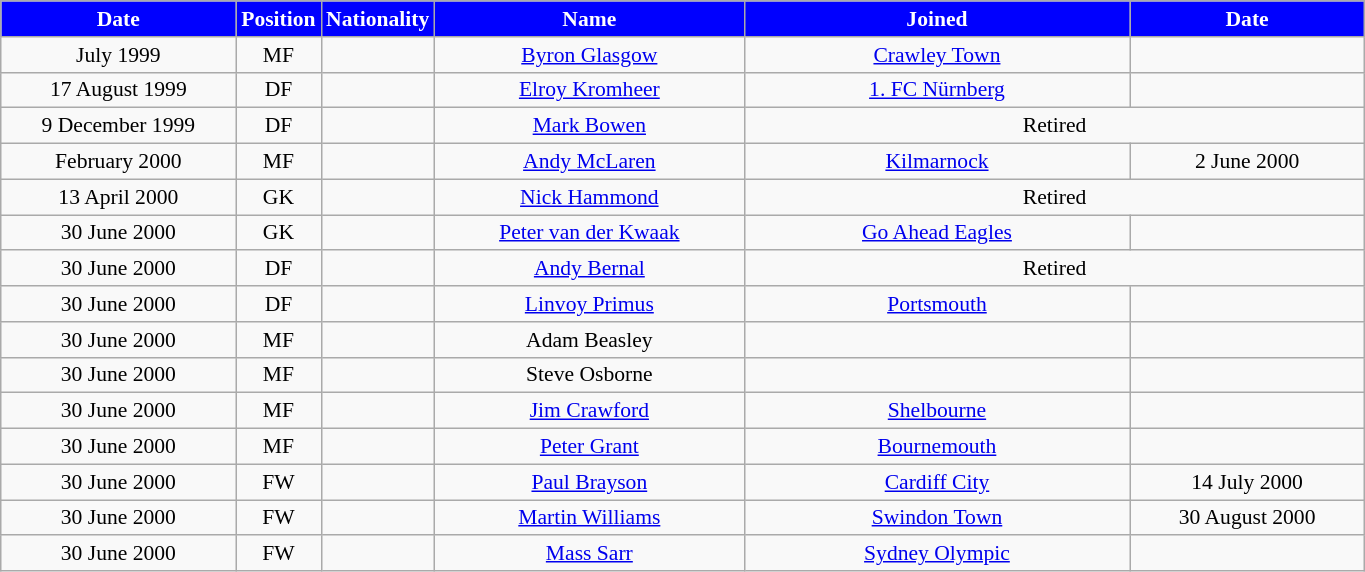<table class="wikitable"  style="text-align:center; font-size:90%; ">
<tr>
<th style="background:#00f; color:white; width:150px;">Date</th>
<th style="background:#00f; color:white; width:50px;">Position</th>
<th style="background:#00f; color:white; width:50px;">Nationality</th>
<th style="background:#00f; color:white; width:200px;">Name</th>
<th style="background:#00f; color:white; width:250px;">Joined</th>
<th style="background:#00f; color:white; width:150px;">Date</th>
</tr>
<tr>
<td>July 1999</td>
<td>MF</td>
<td></td>
<td><a href='#'>Byron Glasgow</a></td>
<td><a href='#'>Crawley Town</a></td>
<td></td>
</tr>
<tr>
<td>17 August 1999</td>
<td>DF</td>
<td></td>
<td><a href='#'>Elroy Kromheer</a></td>
<td><a href='#'>1. FC Nürnberg</a></td>
<td></td>
</tr>
<tr>
<td>9 December 1999</td>
<td>DF</td>
<td></td>
<td><a href='#'>Mark Bowen</a></td>
<td colspan="2">Retired</td>
</tr>
<tr>
<td>February 2000</td>
<td>MF</td>
<td></td>
<td><a href='#'>Andy McLaren</a></td>
<td><a href='#'>Kilmarnock</a></td>
<td>2 June 2000</td>
</tr>
<tr>
<td>13 April 2000</td>
<td>GK</td>
<td></td>
<td><a href='#'>Nick Hammond</a></td>
<td colspan="2">Retired</td>
</tr>
<tr>
<td>30 June 2000</td>
<td>GK</td>
<td></td>
<td><a href='#'>Peter van der Kwaak</a></td>
<td><a href='#'>Go Ahead Eagles</a></td>
<td></td>
</tr>
<tr>
<td>30 June 2000</td>
<td>DF</td>
<td></td>
<td><a href='#'>Andy Bernal</a></td>
<td colspan="2">Retired</td>
</tr>
<tr>
<td>30 June 2000</td>
<td>DF</td>
<td></td>
<td><a href='#'>Linvoy Primus</a></td>
<td><a href='#'>Portsmouth</a></td>
<td></td>
</tr>
<tr>
<td>30 June 2000</td>
<td>MF</td>
<td></td>
<td>Adam Beasley</td>
<td></td>
<td></td>
</tr>
<tr>
<td>30 June 2000</td>
<td>MF</td>
<td></td>
<td>Steve Osborne</td>
<td></td>
<td></td>
</tr>
<tr>
<td>30 June 2000</td>
<td>MF</td>
<td></td>
<td><a href='#'>Jim Crawford</a></td>
<td><a href='#'>Shelbourne</a></td>
<td></td>
</tr>
<tr>
<td>30 June 2000</td>
<td>MF</td>
<td></td>
<td><a href='#'>Peter Grant</a></td>
<td><a href='#'>Bournemouth</a></td>
<td></td>
</tr>
<tr>
<td>30 June 2000</td>
<td>FW</td>
<td></td>
<td><a href='#'>Paul Brayson</a></td>
<td><a href='#'>Cardiff City</a></td>
<td>14 July 2000</td>
</tr>
<tr>
<td>30 June 2000</td>
<td>FW</td>
<td></td>
<td><a href='#'>Martin Williams</a></td>
<td><a href='#'>Swindon Town</a></td>
<td>30 August 2000</td>
</tr>
<tr>
<td>30 June 2000</td>
<td>FW</td>
<td></td>
<td><a href='#'>Mass Sarr</a></td>
<td><a href='#'>Sydney Olympic</a></td>
<td></td>
</tr>
</table>
